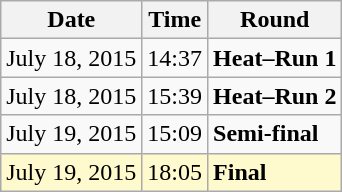<table class="wikitable">
<tr>
<th>Date</th>
<th>Time</th>
<th>Round</th>
</tr>
<tr>
<td>July 18, 2015</td>
<td>14:37</td>
<td><strong>Heat–Run 1</strong></td>
</tr>
<tr>
<td>July 18, 2015</td>
<td>15:39</td>
<td><strong>Heat–Run 2</strong></td>
</tr>
<tr>
<td>July 19, 2015</td>
<td>15:09</td>
<td><strong>Semi-final</strong></td>
</tr>
<tr style=background:lemonchiffon>
<td>July 19, 2015</td>
<td>18:05</td>
<td><strong>Final</strong></td>
</tr>
</table>
